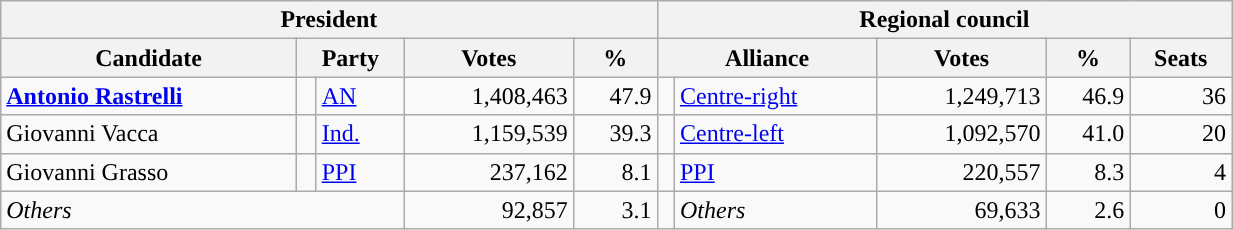<table class="wikitable" style="text-align:right; style="width=65%">
<tr>
<th colspan="5">President</th>
<th colspan="7">Regional council</th>
</tr>
<tr>
<th>Candidate</th>
<th colspan="2">Party</th>
<th>Votes</th>
<th>%</th>
<th colspan="2">Alliance</th>
<th>Votes</th>
<th>%</th>
<th>Seats</th>
</tr>
<tr>
<td style="text-align:left"><strong><a href='#'>Antonio Rastrelli</a></strong></td>
<td></td>
<td style="text-align:left"><a href='#'>AN</a></td>
<td>1,408,463</td>
<td>47.9</td>
<td></td>
<td style="text-align:left"><a href='#'>Centre-right</a></td>
<td>1,249,713</td>
<td>46.9</td>
<td>36</td>
</tr>
<tr>
<td style="text-align:left">Giovanni Vacca</td>
<td></td>
<td style="text-align:left"><a href='#'>Ind.</a></td>
<td>1,159,539</td>
<td>39.3</td>
<td></td>
<td style="text-align:left"><a href='#'>Centre-left</a></td>
<td>1,092,570</td>
<td>41.0</td>
<td>20</td>
</tr>
<tr>
<td style="text-align:left">Giovanni Grasso</td>
<td></td>
<td style="text-align:left"><a href='#'>PPI</a></td>
<td>237,162</td>
<td>8.1</td>
<td></td>
<td style="text-align:left"><a href='#'>PPI</a></td>
<td>220,557</td>
<td>8.3</td>
<td>4</td>
</tr>
<tr>
<td colspan="3" style="text-align:left"><em>Others</em></td>
<td>92,857</td>
<td>3.1</td>
<td></td>
<td style="text-align:left"><em>Others</em></td>
<td>69,633</td>
<td>2.6</td>
<td>0</td>
</tr>
</table>
